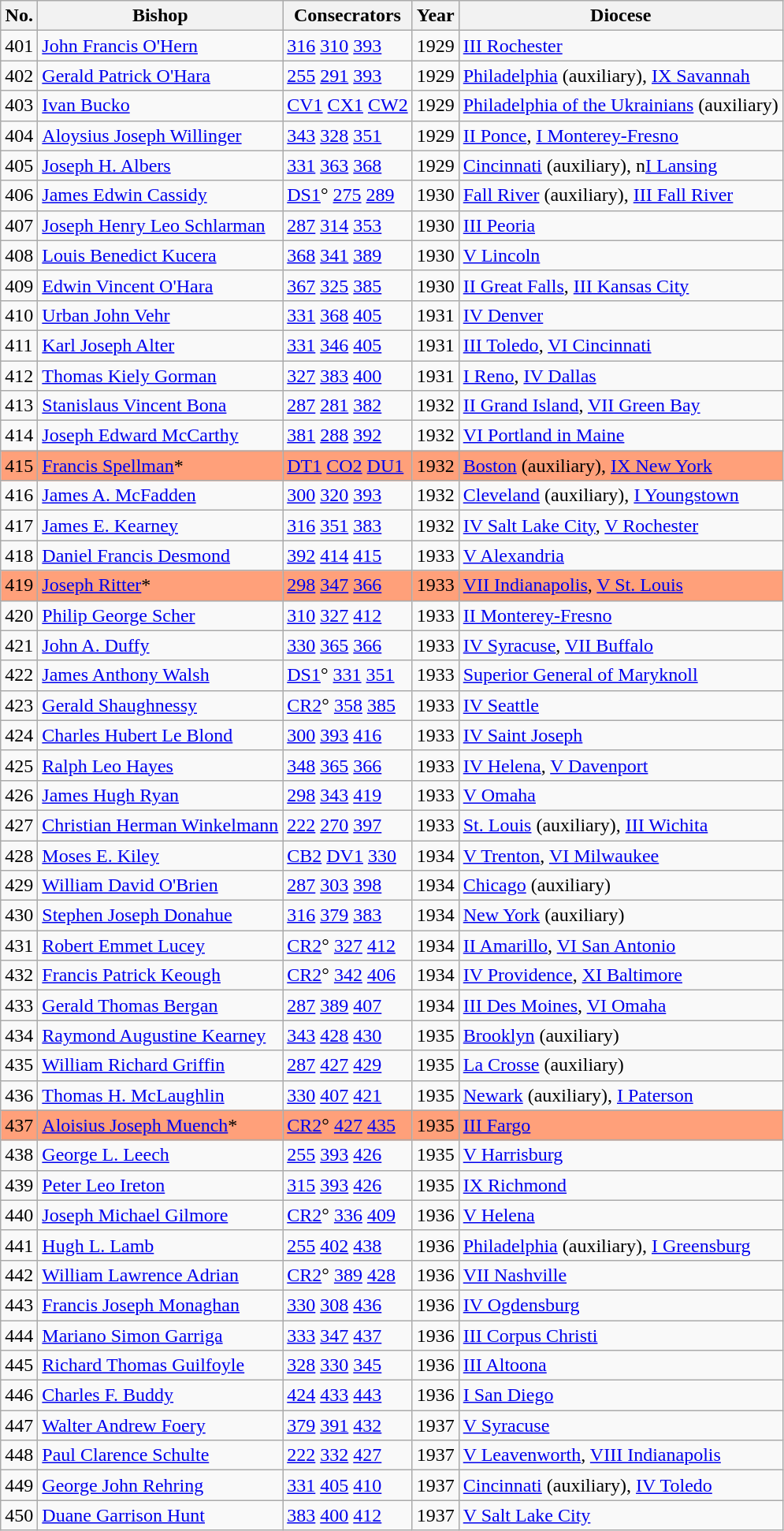<table class="wikitable">
<tr>
<th>No.</th>
<th>Bishop</th>
<th>Consecrators</th>
<th>Year</th>
<th>Diocese</th>
</tr>
<tr>
<td>401</td>
<td><a href='#'>John Francis O'Hern</a></td>
<td><a href='#'>316</a> <a href='#'>310</a> <a href='#'>393</a></td>
<td>1929</td>
<td><a href='#'>III Rochester</a></td>
</tr>
<tr>
<td>402</td>
<td><a href='#'>Gerald Patrick O'Hara</a></td>
<td><a href='#'>255</a> <a href='#'>291</a> <a href='#'>393</a></td>
<td>1929</td>
<td><a href='#'>Philadelphia</a> (auxiliary), <a href='#'>IX Savannah</a></td>
</tr>
<tr>
<td>403</td>
<td><a href='#'>Ivan Bucko</a></td>
<td><a href='#'>CV1</a> <a href='#'>CX1</a> <a href='#'>CW2</a></td>
<td>1929</td>
<td><a href='#'>Philadelphia of the Ukrainians</a> (auxiliary)</td>
</tr>
<tr>
<td>404</td>
<td><a href='#'>Aloysius Joseph Willinger</a></td>
<td><a href='#'>343</a> <a href='#'>328</a> <a href='#'>351</a></td>
<td>1929</td>
<td><a href='#'>II Ponce</a>, <a href='#'>I Monterey-Fresno</a></td>
</tr>
<tr>
<td>405</td>
<td><a href='#'>Joseph H. Albers</a></td>
<td><a href='#'>331</a> <a href='#'>363</a> <a href='#'>368</a></td>
<td>1929</td>
<td><a href='#'>Cincinnati</a> (auxiliary), n<a href='#'>I Lansing</a></td>
</tr>
<tr>
<td>406</td>
<td><a href='#'>James Edwin Cassidy</a></td>
<td><a href='#'>DS1</a>° <a href='#'>275</a> <a href='#'>289</a></td>
<td>1930</td>
<td><a href='#'>Fall River</a> (auxiliary), <a href='#'>III Fall River</a></td>
</tr>
<tr>
<td>407</td>
<td><a href='#'>Joseph Henry Leo Schlarman</a></td>
<td><a href='#'>287</a> <a href='#'>314</a> <a href='#'>353</a></td>
<td>1930</td>
<td><a href='#'>III Peoria</a></td>
</tr>
<tr>
<td>408</td>
<td><a href='#'>Louis Benedict Kucera</a></td>
<td><a href='#'>368</a> <a href='#'>341</a> <a href='#'>389</a></td>
<td>1930</td>
<td><a href='#'>V Lincoln</a></td>
</tr>
<tr>
<td>409</td>
<td><a href='#'>Edwin Vincent O'Hara</a></td>
<td><a href='#'>367</a> <a href='#'>325</a> <a href='#'>385</a></td>
<td>1930</td>
<td><a href='#'>II Great Falls</a>, <a href='#'>III Kansas City</a></td>
</tr>
<tr>
<td>410</td>
<td><a href='#'>Urban John Vehr</a></td>
<td><a href='#'>331</a> <a href='#'>368</a> <a href='#'>405</a></td>
<td>1931</td>
<td><a href='#'>IV Denver</a></td>
</tr>
<tr>
<td>411</td>
<td><a href='#'>Karl Joseph Alter</a></td>
<td><a href='#'>331</a> <a href='#'>346</a> <a href='#'>405</a></td>
<td>1931</td>
<td><a href='#'>III Toledo</a>, <a href='#'>VI Cincinnati</a></td>
</tr>
<tr>
<td>412</td>
<td><a href='#'>Thomas Kiely Gorman</a></td>
<td><a href='#'>327</a> <a href='#'>383</a> <a href='#'>400</a></td>
<td>1931</td>
<td><a href='#'>I Reno</a>, <a href='#'>IV Dallas</a></td>
</tr>
<tr>
<td>413</td>
<td><a href='#'>Stanislaus Vincent Bona</a></td>
<td><a href='#'>287</a> <a href='#'>281</a> <a href='#'>382</a></td>
<td>1932</td>
<td><a href='#'>II Grand Island</a>, <a href='#'>VII Green Bay</a></td>
</tr>
<tr>
<td>414</td>
<td><a href='#'>Joseph Edward McCarthy</a></td>
<td><a href='#'>381</a> <a href='#'>288</a> <a href='#'>392</a></td>
<td>1932</td>
<td><a href='#'>VI Portland in Maine</a></td>
</tr>
<tr bgcolor="#FFA07A">
<td>415</td>
<td><a href='#'>Francis Spellman</a>*</td>
<td><a href='#'>DT1</a> <a href='#'>CO2</a> <a href='#'>DU1</a></td>
<td>1932</td>
<td><a href='#'>Boston</a> (auxiliary), <a href='#'>IX New York</a></td>
</tr>
<tr>
<td>416</td>
<td><a href='#'>James A. McFadden</a></td>
<td><a href='#'>300</a> <a href='#'>320</a> <a href='#'>393</a></td>
<td>1932</td>
<td><a href='#'>Cleveland</a> (auxiliary), <a href='#'>I Youngstown</a></td>
</tr>
<tr>
<td>417</td>
<td><a href='#'>James E. Kearney</a></td>
<td><a href='#'>316</a> <a href='#'>351</a> <a href='#'>383</a></td>
<td>1932</td>
<td><a href='#'>IV Salt Lake City</a>, <a href='#'>V Rochester</a></td>
</tr>
<tr>
<td>418</td>
<td><a href='#'>Daniel Francis Desmond</a></td>
<td><a href='#'>392</a> <a href='#'>414</a> <a href='#'>415</a></td>
<td>1933</td>
<td><a href='#'>V Alexandria</a></td>
</tr>
<tr bgcolor="#FFA07A">
<td>419</td>
<td><a href='#'>Joseph Ritter</a>*</td>
<td><a href='#'>298</a> <a href='#'>347</a> <a href='#'>366</a></td>
<td>1933</td>
<td><a href='#'>VII Indianapolis</a>, <a href='#'>V St. Louis</a></td>
</tr>
<tr>
<td>420</td>
<td><a href='#'>Philip George Scher</a></td>
<td><a href='#'>310</a> <a href='#'>327</a> <a href='#'>412</a></td>
<td>1933</td>
<td><a href='#'>II Monterey-Fresno</a></td>
</tr>
<tr>
<td>421</td>
<td><a href='#'>John A. Duffy</a></td>
<td><a href='#'>330</a> <a href='#'>365</a> <a href='#'>366</a></td>
<td>1933</td>
<td><a href='#'>IV Syracuse</a>, <a href='#'>VII Buffalo</a></td>
</tr>
<tr>
<td>422</td>
<td><a href='#'>James Anthony Walsh</a></td>
<td><a href='#'>DS1</a>° <a href='#'>331</a> <a href='#'>351</a></td>
<td>1933</td>
<td><a href='#'>Superior General of Maryknoll</a></td>
</tr>
<tr>
<td>423</td>
<td><a href='#'>Gerald Shaughnessy</a></td>
<td><a href='#'>CR2</a>° <a href='#'>358</a> <a href='#'>385</a></td>
<td>1933</td>
<td><a href='#'>IV Seattle</a></td>
</tr>
<tr>
<td>424</td>
<td><a href='#'>Charles Hubert Le Blond</a></td>
<td><a href='#'>300</a> <a href='#'>393</a> <a href='#'>416</a></td>
<td>1933</td>
<td><a href='#'>IV Saint Joseph</a></td>
</tr>
<tr>
<td>425</td>
<td><a href='#'>Ralph Leo Hayes</a></td>
<td><a href='#'>348</a> <a href='#'>365</a> <a href='#'>366</a></td>
<td>1933</td>
<td><a href='#'>IV Helena</a>, <a href='#'>V Davenport</a></td>
</tr>
<tr>
<td>426</td>
<td><a href='#'>James Hugh Ryan</a></td>
<td><a href='#'>298</a> <a href='#'>343</a> <a href='#'>419</a></td>
<td>1933</td>
<td><a href='#'>V Omaha</a></td>
</tr>
<tr>
<td>427</td>
<td><a href='#'>Christian Herman Winkelmann</a></td>
<td><a href='#'>222</a> <a href='#'>270</a> <a href='#'>397</a></td>
<td>1933</td>
<td><a href='#'>St. Louis</a> (auxiliary), <a href='#'>III Wichita</a></td>
</tr>
<tr>
<td>428</td>
<td><a href='#'>Moses E. Kiley</a></td>
<td><a href='#'>CB2</a> <a href='#'>DV1</a> <a href='#'>330</a></td>
<td>1934</td>
<td><a href='#'>V Trenton</a>, <a href='#'>VI Milwaukee</a></td>
</tr>
<tr>
<td>429</td>
<td><a href='#'>William David O'Brien</a></td>
<td><a href='#'>287</a> <a href='#'>303</a> <a href='#'>398</a></td>
<td>1934</td>
<td><a href='#'>Chicago</a> (auxiliary)</td>
</tr>
<tr>
<td>430</td>
<td><a href='#'>Stephen Joseph Donahue</a></td>
<td><a href='#'>316</a> <a href='#'>379</a> <a href='#'>383</a></td>
<td>1934</td>
<td><a href='#'>New York</a> (auxiliary)</td>
</tr>
<tr>
<td>431</td>
<td><a href='#'>Robert Emmet Lucey</a></td>
<td><a href='#'>CR2</a>° <a href='#'>327</a> <a href='#'>412</a></td>
<td>1934</td>
<td><a href='#'>II Amarillo</a>, <a href='#'>VI San Antonio</a></td>
</tr>
<tr>
<td>432</td>
<td><a href='#'>Francis Patrick Keough</a></td>
<td><a href='#'>CR2</a>° <a href='#'>342</a> <a href='#'>406</a></td>
<td>1934</td>
<td><a href='#'>IV Providence</a>, <a href='#'>XI Baltimore</a></td>
</tr>
<tr>
<td>433</td>
<td><a href='#'>Gerald Thomas Bergan</a></td>
<td><a href='#'>287</a> <a href='#'>389</a> <a href='#'>407</a></td>
<td>1934</td>
<td><a href='#'>III Des Moines</a>, <a href='#'>VI Omaha</a></td>
</tr>
<tr>
<td>434</td>
<td><a href='#'>Raymond Augustine Kearney</a></td>
<td><a href='#'>343</a> <a href='#'>428</a> <a href='#'>430</a></td>
<td>1935</td>
<td><a href='#'>Brooklyn</a> (auxiliary)</td>
</tr>
<tr>
<td>435</td>
<td><a href='#'>William Richard Griffin</a></td>
<td><a href='#'>287</a> <a href='#'>427</a> <a href='#'>429</a></td>
<td>1935</td>
<td><a href='#'>La Crosse</a> (auxiliary)</td>
</tr>
<tr>
<td>436</td>
<td><a href='#'>Thomas H. McLaughlin</a></td>
<td><a href='#'>330</a> <a href='#'>407</a> <a href='#'>421</a></td>
<td>1935</td>
<td><a href='#'>Newark</a> (auxiliary), <a href='#'>I Paterson</a></td>
</tr>
<tr bgcolor="#FFA07A">
<td>437</td>
<td><a href='#'>Aloisius Joseph Muench</a>*</td>
<td><a href='#'>CR2</a>° <a href='#'>427</a> <a href='#'>435</a></td>
<td>1935</td>
<td><a href='#'>III Fargo</a></td>
</tr>
<tr>
<td>438</td>
<td><a href='#'>George L. Leech</a></td>
<td><a href='#'>255</a> <a href='#'>393</a> <a href='#'>426</a></td>
<td>1935</td>
<td><a href='#'>V Harrisburg</a></td>
</tr>
<tr>
<td>439</td>
<td><a href='#'>Peter Leo Ireton</a></td>
<td><a href='#'>315</a> <a href='#'>393</a> <a href='#'>426</a></td>
<td>1935</td>
<td><a href='#'>IX Richmond</a></td>
</tr>
<tr>
<td>440</td>
<td><a href='#'>Joseph Michael Gilmore</a></td>
<td><a href='#'>CR2</a>° <a href='#'>336</a> <a href='#'>409</a></td>
<td>1936</td>
<td><a href='#'>V Helena</a></td>
</tr>
<tr>
<td>441</td>
<td><a href='#'>Hugh L. Lamb</a></td>
<td><a href='#'>255</a> <a href='#'>402</a> <a href='#'>438</a></td>
<td>1936</td>
<td><a href='#'>Philadelphia</a> (auxiliary), <a href='#'>I Greensburg</a></td>
</tr>
<tr>
<td>442</td>
<td><a href='#'>William Lawrence Adrian</a></td>
<td><a href='#'>CR2</a>° <a href='#'>389</a> <a href='#'>428</a></td>
<td>1936</td>
<td><a href='#'>VII Nashville</a></td>
</tr>
<tr>
<td>443</td>
<td><a href='#'>Francis Joseph Monaghan</a></td>
<td><a href='#'>330</a> <a href='#'>308</a> <a href='#'>436</a></td>
<td>1936</td>
<td><a href='#'>IV Ogdensburg</a></td>
</tr>
<tr>
<td>444</td>
<td><a href='#'>Mariano Simon Garriga</a></td>
<td><a href='#'>333</a> <a href='#'>347</a> <a href='#'>437</a></td>
<td>1936</td>
<td><a href='#'>III Corpus Christi</a></td>
</tr>
<tr>
<td>445</td>
<td><a href='#'>Richard Thomas Guilfoyle</a></td>
<td><a href='#'>328</a> <a href='#'>330</a> <a href='#'>345</a></td>
<td>1936</td>
<td><a href='#'>III Altoona</a></td>
</tr>
<tr>
<td>446</td>
<td><a href='#'>Charles F. Buddy</a></td>
<td><a href='#'>424</a> <a href='#'>433</a> <a href='#'>443</a></td>
<td>1936</td>
<td><a href='#'>I San Diego</a></td>
</tr>
<tr>
<td>447</td>
<td><a href='#'>Walter Andrew Foery</a></td>
<td><a href='#'>379</a> <a href='#'>391</a> <a href='#'>432</a></td>
<td>1937</td>
<td><a href='#'>V Syracuse</a></td>
</tr>
<tr>
<td>448</td>
<td><a href='#'>Paul Clarence Schulte</a></td>
<td><a href='#'>222</a> <a href='#'>332</a> <a href='#'>427</a></td>
<td>1937</td>
<td><a href='#'>V Leavenworth</a>, <a href='#'>VIII Indianapolis</a></td>
</tr>
<tr>
<td>449</td>
<td><a href='#'>George John Rehring</a></td>
<td><a href='#'>331</a> <a href='#'>405</a> <a href='#'>410</a></td>
<td>1937</td>
<td><a href='#'>Cincinnati</a> (auxiliary), <a href='#'>IV Toledo</a></td>
</tr>
<tr>
<td>450</td>
<td><a href='#'>Duane Garrison Hunt</a></td>
<td><a href='#'>383</a> <a href='#'>400</a> <a href='#'>412</a></td>
<td>1937</td>
<td><a href='#'>V Salt Lake City</a></td>
</tr>
</table>
